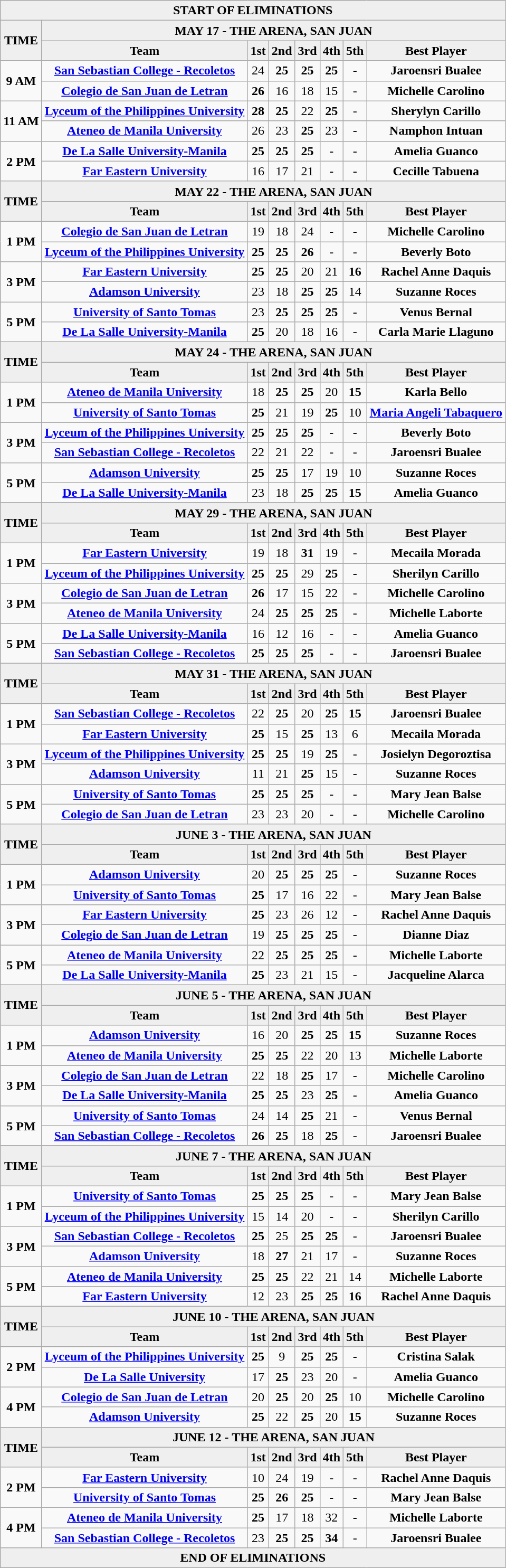<table class="wikitable" style="text-align: center">
<tr style="background:#efefef;">
<td colspan=8><strong>START OF ELIMINATIONS</strong></td>
</tr>
<tr style="background:#efefef;">
<td rowspan=2><strong>TIME</strong></td>
<td colspan=7><strong>MAY 17 - THE ARENA, SAN JUAN</strong></td>
</tr>
<tr style="background:#efefef;">
<td><strong>Team</strong></td>
<td><strong>1st</strong></td>
<td><strong>2nd</strong></td>
<td><strong>3rd</strong></td>
<td><strong>4th</strong></td>
<td><strong>5th</strong></td>
<td><strong>Best Player</strong></td>
</tr>
<tr>
<td rowspan=2><strong>9 AM</strong></td>
<td><strong><a href='#'>San Sebastian College - Recoletos</a></strong></td>
<td>24</td>
<td><strong>25</strong></td>
<td><strong>25</strong></td>
<td><strong>25</strong></td>
<td>-</td>
<td><strong>Jaroensri Bualee</strong></td>
</tr>
<tr>
<td><strong><a href='#'>Colegio de San Juan de Letran</a></strong></td>
<td><strong>26</strong></td>
<td>16</td>
<td>18</td>
<td>15</td>
<td>-</td>
<td><strong>Michelle Carolino</strong></td>
</tr>
<tr>
<td rowspan=2><strong>11 AM</strong></td>
<td><strong><a href='#'>Lyceum of the Philippines University</a></strong></td>
<td><strong>28</strong></td>
<td><strong>25</strong></td>
<td>22</td>
<td><strong>25</strong></td>
<td>-</td>
<td><strong>Sherylyn Carillo</strong></td>
</tr>
<tr>
<td><strong><a href='#'>Ateneo de Manila University</a></strong></td>
<td>26</td>
<td>23</td>
<td><strong>25</strong></td>
<td>23</td>
<td>-</td>
<td><strong>Namphon Intuan</strong></td>
</tr>
<tr>
<td rowspan=2><strong>2 PM</strong></td>
<td><strong><a href='#'>De La Salle University-Manila</a></strong></td>
<td><strong>25</strong></td>
<td><strong>25</strong></td>
<td><strong>25</strong></td>
<td>-</td>
<td>-</td>
<td><strong>Amelia Guanco</strong></td>
</tr>
<tr>
<td><strong><a href='#'>Far Eastern University</a></strong></td>
<td>16</td>
<td>17</td>
<td>21</td>
<td>-</td>
<td>-</td>
<td><strong>Cecille Tabuena</strong></td>
</tr>
<tr style="background:#efefef;">
<td rowspan=2><strong>TIME</strong></td>
<td colspan=7><strong>MAY 22 - THE ARENA, SAN JUAN</strong></td>
</tr>
<tr style="background:#efefef;">
<td><strong>Team</strong></td>
<td><strong>1st</strong></td>
<td><strong>2nd</strong></td>
<td><strong>3rd</strong></td>
<td><strong>4th</strong></td>
<td><strong>5th</strong></td>
<td><strong>Best Player</strong></td>
</tr>
<tr>
<td rowspan=2><strong>1 PM</strong></td>
<td><strong><a href='#'>Colegio de San Juan de Letran</a></strong></td>
<td>19</td>
<td>18</td>
<td>24</td>
<td>-</td>
<td>-</td>
<td><strong>Michelle Carolino</strong></td>
</tr>
<tr>
<td><strong><a href='#'>Lyceum of the Philippines University</a></strong></td>
<td><strong>25</strong></td>
<td><strong>25</strong></td>
<td><strong>26</strong></td>
<td>-</td>
<td>-</td>
<td><strong>Beverly Boto</strong></td>
</tr>
<tr>
<td rowspan=2><strong>3 PM</strong></td>
<td><strong><a href='#'>Far Eastern University</a></strong></td>
<td><strong>25</strong></td>
<td><strong>25</strong></td>
<td>20</td>
<td>21</td>
<td><strong>16</strong></td>
<td><strong>Rachel Anne Daquis</strong></td>
</tr>
<tr>
<td><strong><a href='#'>Adamson University</a></strong></td>
<td>23</td>
<td>18</td>
<td><strong>25</strong></td>
<td><strong>25</strong></td>
<td>14</td>
<td><strong>Suzanne Roces</strong></td>
</tr>
<tr>
<td rowspan=2><strong>5 PM</strong></td>
<td><strong><a href='#'>University of Santo Tomas</a></strong></td>
<td>23</td>
<td><strong>25</strong></td>
<td><strong>25</strong></td>
<td><strong>25</strong></td>
<td>-</td>
<td><strong>Venus Bernal</strong></td>
</tr>
<tr>
<td><strong><a href='#'>De La Salle University-Manila</a></strong></td>
<td><strong>25</strong></td>
<td>20</td>
<td>18</td>
<td>16</td>
<td>-</td>
<td><strong>Carla Marie Llaguno</strong></td>
</tr>
<tr style="background:#efefef;">
<td rowspan=2><strong>TIME</strong></td>
<td colspan=7><strong>MAY 24 - THE ARENA, SAN JUAN</strong></td>
</tr>
<tr style="background:#efefef;">
<td><strong>Team</strong></td>
<td><strong>1st</strong></td>
<td><strong>2nd</strong></td>
<td><strong>3rd</strong></td>
<td><strong>4th</strong></td>
<td><strong>5th</strong></td>
<td><strong>Best Player</strong></td>
</tr>
<tr>
<td rowspan=2><strong>1 PM</strong></td>
<td><strong><a href='#'>Ateneo de Manila University</a></strong></td>
<td>18</td>
<td><strong>25</strong></td>
<td><strong>25</strong></td>
<td>20</td>
<td><strong>15</strong></td>
<td><strong>Karla Bello</strong></td>
</tr>
<tr>
<td><strong><a href='#'>University of Santo Tomas</a></strong></td>
<td><strong>25</strong></td>
<td>21</td>
<td>19</td>
<td><strong>25</strong></td>
<td>10</td>
<td><strong><a href='#'>Maria Angeli Tabaquero</a></strong></td>
</tr>
<tr>
<td rowspan=2><strong>3 PM</strong></td>
<td><strong><a href='#'>Lyceum of the Philippines University</a></strong></td>
<td><strong>25</strong></td>
<td><strong>25</strong></td>
<td><strong>25</strong></td>
<td>-</td>
<td>-</td>
<td><strong>Beverly Boto</strong></td>
</tr>
<tr>
<td><strong><a href='#'>San Sebastian College - Recoletos</a></strong></td>
<td>22</td>
<td>21</td>
<td>22</td>
<td>-</td>
<td>-</td>
<td><strong>Jaroensri Bualee</strong></td>
</tr>
<tr>
<td rowspan=2><strong>5 PM</strong></td>
<td><strong><a href='#'>Adamson University</a></strong></td>
<td><strong>25</strong></td>
<td><strong>25</strong></td>
<td>17</td>
<td>19</td>
<td>10</td>
<td><strong>Suzanne Roces</strong></td>
</tr>
<tr>
<td><strong><a href='#'>De La Salle University-Manila</a></strong></td>
<td>23</td>
<td>18</td>
<td><strong>25</strong></td>
<td><strong>25</strong></td>
<td><strong>15</strong></td>
<td><strong>Amelia Guanco</strong></td>
</tr>
<tr style="background:#efefef;">
<td rowspan=2><strong>TIME</strong></td>
<td colspan=7><strong>MAY 29 - THE ARENA, SAN JUAN</strong></td>
</tr>
<tr style="background:#efefef;">
<td><strong>Team</strong></td>
<td><strong>1st</strong></td>
<td><strong>2nd</strong></td>
<td><strong>3rd</strong></td>
<td><strong>4th</strong></td>
<td><strong>5th</strong></td>
<td><strong>Best Player</strong></td>
</tr>
<tr>
<td rowspan=2><strong>1 PM</strong></td>
<td><strong><a href='#'>Far Eastern University</a></strong></td>
<td>19</td>
<td>18</td>
<td><strong>31</strong></td>
<td>19</td>
<td>-</td>
<td><strong>Mecaila Morada</strong></td>
</tr>
<tr>
<td><strong><a href='#'>Lyceum of the Philippines University</a></strong></td>
<td><strong>25</strong></td>
<td><strong>25</strong></td>
<td>29</td>
<td><strong>25</strong></td>
<td>-</td>
<td><strong>Sherilyn Carillo</strong></td>
</tr>
<tr>
<td rowspan=2><strong>3 PM</strong></td>
<td><strong><a href='#'>Colegio de San Juan de Letran</a></strong></td>
<td><strong>26</strong></td>
<td>17</td>
<td>15</td>
<td>22</td>
<td>-</td>
<td><strong>Michelle Carolino</strong></td>
</tr>
<tr>
<td><strong><a href='#'>Ateneo de Manila University</a></strong></td>
<td>24</td>
<td><strong>25</strong></td>
<td><strong>25</strong></td>
<td><strong>25</strong></td>
<td>-</td>
<td><strong>Michelle Laborte</strong></td>
</tr>
<tr>
<td rowspan=2><strong>5 PM</strong></td>
<td><strong><a href='#'>De La Salle University-Manila</a></strong></td>
<td>16</td>
<td>12</td>
<td>16</td>
<td>-</td>
<td>-</td>
<td><strong>Amelia Guanco</strong></td>
</tr>
<tr>
<td><strong><a href='#'>San Sebastian College - Recoletos</a></strong></td>
<td><strong>25</strong></td>
<td><strong>25</strong></td>
<td><strong>25</strong></td>
<td>-</td>
<td>-</td>
<td><strong>Jaroensri Bualee</strong></td>
</tr>
<tr style="background:#efefef;">
<td rowspan=2><strong>TIME</strong></td>
<td colspan=7><strong>MAY 31 - THE ARENA, SAN JUAN</strong></td>
</tr>
<tr style="background:#efefef;">
<td><strong>Team</strong></td>
<td><strong>1st</strong></td>
<td><strong>2nd</strong></td>
<td><strong>3rd</strong></td>
<td><strong>4th</strong></td>
<td><strong>5th</strong></td>
<td><strong>Best Player</strong></td>
</tr>
<tr>
<td rowspan=2><strong>1 PM</strong></td>
<td><strong><a href='#'>San Sebastian College - Recoletos</a></strong></td>
<td>22</td>
<td><strong>25</strong></td>
<td>20</td>
<td><strong>25</strong></td>
<td><strong>15</strong></td>
<td><strong>Jaroensri Bualee</strong></td>
</tr>
<tr>
<td><strong><a href='#'>Far Eastern University</a></strong></td>
<td><strong>25</strong></td>
<td>15</td>
<td><strong>25</strong></td>
<td>13</td>
<td>6</td>
<td><strong>Mecaila Morada</strong></td>
</tr>
<tr>
<td rowspan=2><strong>3 PM</strong></td>
<td><strong><a href='#'>Lyceum of the Philippines University</a></strong></td>
<td><strong>25</strong></td>
<td><strong>25</strong></td>
<td>19</td>
<td><strong>25</strong></td>
<td>-</td>
<td><strong>Josielyn Degoroztisa</strong></td>
</tr>
<tr>
<td><strong><a href='#'>Adamson University</a></strong></td>
<td>11</td>
<td>21</td>
<td><strong>25</strong></td>
<td>15</td>
<td>-</td>
<td><strong>Suzanne Roces</strong></td>
</tr>
<tr>
<td rowspan=2><strong>5 PM</strong></td>
<td><strong><a href='#'>University of Santo Tomas</a></strong></td>
<td><strong>25</strong></td>
<td><strong>25</strong></td>
<td><strong>25</strong></td>
<td>-</td>
<td>-</td>
<td><strong>Mary Jean Balse</strong></td>
</tr>
<tr>
<td><strong><a href='#'>Colegio de San Juan de Letran</a></strong></td>
<td>23</td>
<td>23</td>
<td>20</td>
<td>-</td>
<td>-</td>
<td><strong>Michelle Carolino</strong></td>
</tr>
<tr style="background:#efefef;">
<td rowspan=2><strong>TIME</strong></td>
<td colspan=7><strong>JUNE 3 - THE ARENA, SAN JUAN</strong></td>
</tr>
<tr style="background:#efefef;">
<td><strong>Team</strong></td>
<td><strong>1st</strong></td>
<td><strong>2nd</strong></td>
<td><strong>3rd</strong></td>
<td><strong>4th</strong></td>
<td><strong>5th</strong></td>
<td><strong>Best Player</strong></td>
</tr>
<tr>
<td rowspan=2><strong>1 PM</strong></td>
<td><strong><a href='#'>Adamson University</a></strong></td>
<td>20</td>
<td><strong>25</strong></td>
<td><strong>25</strong></td>
<td><strong>25</strong></td>
<td>-</td>
<td><strong>Suzanne Roces</strong></td>
</tr>
<tr>
<td><strong><a href='#'>University of Santo Tomas</a></strong></td>
<td><strong>25</strong></td>
<td>17</td>
<td>16</td>
<td>22</td>
<td>-</td>
<td><strong>Mary Jean Balse</strong></td>
</tr>
<tr>
<td rowspan=2><strong>3 PM</strong></td>
<td><strong><a href='#'>Far Eastern University</a></strong></td>
<td><strong>25</strong></td>
<td>23</td>
<td>26</td>
<td>12</td>
<td>-</td>
<td><strong>Rachel Anne Daquis</strong></td>
</tr>
<tr>
<td><strong><a href='#'>Colegio de San Juan de Letran</a></strong></td>
<td>19</td>
<td><strong>25</strong></td>
<td><strong>25</strong></td>
<td><strong>25</strong></td>
<td>-</td>
<td><strong>Dianne Diaz</strong></td>
</tr>
<tr>
<td rowspan=2><strong>5 PM</strong></td>
<td><strong><a href='#'>Ateneo de Manila University</a></strong></td>
<td>22</td>
<td><strong>25</strong></td>
<td><strong>25</strong></td>
<td><strong>25</strong></td>
<td>-</td>
<td><strong>Michelle Laborte</strong></td>
</tr>
<tr>
<td><strong><a href='#'>De La Salle University-Manila</a></strong></td>
<td><strong>25</strong></td>
<td>23</td>
<td>21</td>
<td>15</td>
<td>-</td>
<td><strong>Jacqueline Alarca</strong></td>
</tr>
<tr style="background:#efefef;">
<td rowspan=2><strong>TIME</strong></td>
<td colspan=7><strong>JUNE 5 - THE ARENA, SAN JUAN</strong></td>
</tr>
<tr style="background:#efefef;">
<td><strong>Team</strong></td>
<td><strong>1st</strong></td>
<td><strong>2nd</strong></td>
<td><strong>3rd</strong></td>
<td><strong>4th</strong></td>
<td><strong>5th</strong></td>
<td><strong>Best Player</strong></td>
</tr>
<tr>
<td rowspan=2><strong>1 PM</strong></td>
<td><strong><a href='#'>Adamson University</a></strong></td>
<td>16</td>
<td>20</td>
<td><strong>25</strong></td>
<td><strong>25</strong></td>
<td><strong>15</strong></td>
<td><strong>Suzanne Roces</strong></td>
</tr>
<tr>
<td><strong><a href='#'>Ateneo de Manila University</a></strong></td>
<td><strong>25</strong></td>
<td><strong>25</strong></td>
<td>22</td>
<td>20</td>
<td>13</td>
<td><strong>Michelle Laborte</strong></td>
</tr>
<tr>
<td rowspan=2><strong>3 PM</strong></td>
<td><strong><a href='#'>Colegio de San Juan de Letran</a></strong></td>
<td>22</td>
<td>18</td>
<td><strong>25</strong></td>
<td>17</td>
<td>-</td>
<td><strong>Michelle Carolino</strong></td>
</tr>
<tr>
<td><strong><a href='#'>De La Salle University-Manila</a></strong></td>
<td><strong>25</strong></td>
<td><strong>25</strong></td>
<td>23</td>
<td><strong>25</strong></td>
<td>-</td>
<td><strong>Amelia Guanco</strong></td>
</tr>
<tr>
<td rowspan=2><strong>5 PM</strong></td>
<td><strong><a href='#'>University of Santo Tomas</a></strong></td>
<td>24</td>
<td>14</td>
<td><strong>25</strong></td>
<td>21</td>
<td>-</td>
<td><strong>Venus Bernal</strong></td>
</tr>
<tr>
<td><strong><a href='#'>San Sebastian College - Recoletos</a></strong></td>
<td><strong>26</strong></td>
<td><strong>25</strong></td>
<td>18</td>
<td><strong>25</strong></td>
<td>-</td>
<td><strong>Jaroensri Bualee</strong></td>
</tr>
<tr style="background:#efefef;">
<td rowspan=2><strong>TIME</strong></td>
<td colspan=7><strong>JUNE 7 - THE ARENA, SAN JUAN</strong></td>
</tr>
<tr style="background:#efefef;">
<td><strong>Team</strong></td>
<td><strong>1st</strong></td>
<td><strong>2nd</strong></td>
<td><strong>3rd</strong></td>
<td><strong>4th</strong></td>
<td><strong>5th</strong></td>
<td><strong>Best Player</strong></td>
</tr>
<tr>
<td rowspan=2><strong>1 PM</strong></td>
<td><strong><a href='#'>University of Santo Tomas</a></strong></td>
<td><strong>25</strong></td>
<td><strong>25</strong></td>
<td><strong>25</strong></td>
<td>-</td>
<td>-</td>
<td><strong>Mary Jean Balse</strong></td>
</tr>
<tr>
<td><strong><a href='#'>Lyceum of the Philippines University</a></strong></td>
<td>15</td>
<td>14</td>
<td>20</td>
<td>-</td>
<td>-</td>
<td><strong>Sherilyn Carillo</strong></td>
</tr>
<tr>
<td rowspan=2><strong>3 PM</strong></td>
<td><strong><a href='#'>San Sebastian College - Recoletos</a></strong></td>
<td><strong>25</strong></td>
<td>25</td>
<td><strong>25</strong></td>
<td><strong>25</strong></td>
<td>-</td>
<td><strong>Jaroensri Bualee</strong></td>
</tr>
<tr>
<td><strong><a href='#'>Adamson University</a></strong></td>
<td>18</td>
<td><strong>27</strong></td>
<td>21</td>
<td>17</td>
<td>-</td>
<td><strong>Suzanne Roces</strong></td>
</tr>
<tr>
<td rowspan=2><strong>5 PM</strong></td>
<td><strong><a href='#'>Ateneo de Manila University</a></strong></td>
<td><strong>25</strong></td>
<td><strong>25</strong></td>
<td>22</td>
<td>21</td>
<td>14</td>
<td><strong>Michelle Laborte</strong></td>
</tr>
<tr>
<td><strong><a href='#'>Far Eastern University</a></strong></td>
<td>12</td>
<td>23</td>
<td><strong>25</strong></td>
<td><strong>25</strong></td>
<td><strong>16</strong></td>
<td><strong>Rachel Anne Daquis</strong></td>
</tr>
<tr style="background:#efefef;">
<td rowspan=2><strong>TIME</strong></td>
<td colspan=7><strong>JUNE 10 - THE ARENA, SAN JUAN</strong></td>
</tr>
<tr style="background:#efefef;">
<td><strong>Team</strong></td>
<td><strong>1st</strong></td>
<td><strong>2nd</strong></td>
<td><strong>3rd</strong></td>
<td><strong>4th</strong></td>
<td><strong>5th</strong></td>
<td><strong>Best Player</strong></td>
</tr>
<tr>
<td rowspan=2><strong>2 PM</strong></td>
<td><strong><a href='#'>Lyceum of the Philippines University</a></strong></td>
<td><strong>25</strong></td>
<td>9</td>
<td><strong>25</strong></td>
<td><strong>25</strong></td>
<td>-</td>
<td><strong>Cristina Salak</strong></td>
</tr>
<tr>
<td><strong><a href='#'>De La Salle University</a></strong></td>
<td>17</td>
<td><strong>25</strong></td>
<td>23</td>
<td>20</td>
<td>-</td>
<td><strong>Amelia Guanco</strong></td>
</tr>
<tr>
<td rowspan=2><strong>4 PM</strong></td>
<td><strong><a href='#'>Colegio de San Juan de Letran</a></strong></td>
<td>20</td>
<td><strong>25</strong></td>
<td>20</td>
<td><strong>25</strong></td>
<td>10</td>
<td><strong>Michelle Carolino</strong></td>
</tr>
<tr>
<td><strong><a href='#'>Adamson University</a></strong></td>
<td><strong>25</strong></td>
<td>22</td>
<td><strong>25</strong></td>
<td>20</td>
<td><strong>15</strong></td>
<td><strong>Suzanne Roces</strong></td>
</tr>
<tr style="background:#efefef;">
<td rowspan=2><strong>TIME</strong></td>
<td colspan=7><strong>JUNE 12 - THE ARENA, SAN JUAN</strong></td>
</tr>
<tr style="background:#efefef;">
<td><strong>Team</strong></td>
<td><strong>1st</strong></td>
<td><strong>2nd</strong></td>
<td><strong>3rd</strong></td>
<td><strong>4th</strong></td>
<td><strong>5th</strong></td>
<td><strong>Best Player</strong></td>
</tr>
<tr>
<td rowspan=2><strong>2 PM</strong></td>
<td><strong><a href='#'>Far Eastern University</a></strong></td>
<td>10</td>
<td>24</td>
<td>19</td>
<td>-</td>
<td>-</td>
<td><strong>Rachel Anne Daquis</strong></td>
</tr>
<tr>
<td><strong><a href='#'>University of Santo Tomas</a></strong></td>
<td><strong>25</strong></td>
<td><strong>26</strong></td>
<td><strong>25</strong></td>
<td>-</td>
<td>-</td>
<td><strong>Mary Jean Balse</strong></td>
</tr>
<tr>
<td rowspan=2><strong>4 PM</strong></td>
<td><strong><a href='#'>Ateneo de Manila University</a></strong></td>
<td><strong>25</strong></td>
<td>17</td>
<td>18</td>
<td>32</td>
<td>-</td>
<td><strong>Michelle Laborte</strong></td>
</tr>
<tr>
<td><strong><a href='#'>San Sebastian College - Recoletos</a></strong></td>
<td>23</td>
<td><strong>25</strong></td>
<td><strong>25</strong></td>
<td><strong>34</strong></td>
<td>-</td>
<td><strong>Jaroensri Bualee</strong></td>
</tr>
<tr style="background:#efefef;">
<td colspan=8><strong>END OF ELIMINATIONS</strong></td>
</tr>
</table>
